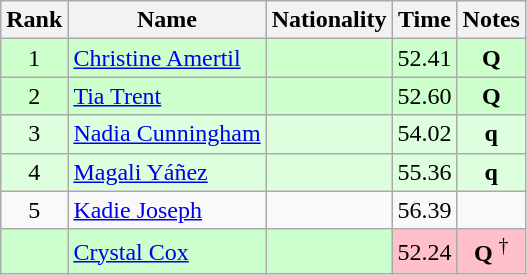<table class="wikitable sortable" style="text-align:center">
<tr>
<th>Rank</th>
<th>Name</th>
<th>Nationality</th>
<th>Time</th>
<th>Notes</th>
</tr>
<tr bgcolor=ccffcc>
<td align=center>1</td>
<td align=left><a href='#'>Christine Amertil</a></td>
<td align=left></td>
<td>52.41</td>
<td><strong>Q</strong></td>
</tr>
<tr bgcolor=ccffcc>
<td align=center>2</td>
<td align=left><a href='#'>Tia Trent</a></td>
<td align=left></td>
<td>52.60</td>
<td><strong>Q</strong></td>
</tr>
<tr bgcolor=ddffdd>
<td align=center>3</td>
<td align=left><a href='#'>Nadia Cunningham</a></td>
<td align=left></td>
<td>54.02</td>
<td><strong>q</strong></td>
</tr>
<tr bgcolor=ddffdd>
<td align=center>4</td>
<td align=left><a href='#'>Magali Yáñez</a></td>
<td align=left></td>
<td>55.36</td>
<td><strong>q</strong></td>
</tr>
<tr>
<td align=center>5</td>
<td align=left><a href='#'>Kadie Joseph</a></td>
<td align=left></td>
<td>56.39</td>
<td></td>
</tr>
<tr bgcolor=ccffcc>
<td align=center></td>
<td align=left><a href='#'>Crystal Cox</a></td>
<td align=left></td>
<td bgcolor=pink>52.24</td>
<td bgcolor=pink><strong>Q</strong> <sup>†</sup></td>
</tr>
</table>
